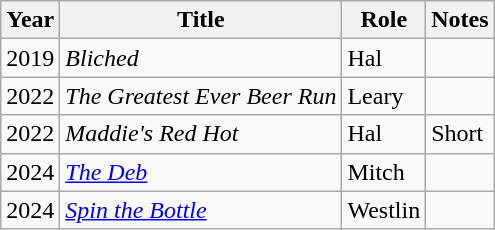<table class="wikitable">
<tr>
<th>Year</th>
<th>Title</th>
<th>Role</th>
<th>Notes</th>
</tr>
<tr>
<td>2019</td>
<td><em>Bliched</em></td>
<td>Hal</td>
<td></td>
</tr>
<tr>
<td>2022</td>
<td><em>The Greatest Ever Beer Run</em></td>
<td>Leary</td>
<td></td>
</tr>
<tr>
<td>2022</td>
<td><em>Maddie's Red Hot</em></td>
<td>Hal</td>
<td>Short</td>
</tr>
<tr>
<td>2024</td>
<td><em><a href='#'>The Deb</a></em></td>
<td>Mitch</td>
<td></td>
</tr>
<tr>
<td>2024</td>
<td><em><a href='#'>Spin the Bottle</a></em></td>
<td>Westlin</td>
<td></td>
</tr>
</table>
